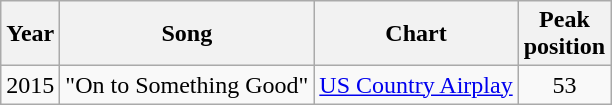<table class="sortable wikitable">
<tr>
<th>Year</th>
<th>Song</th>
<th>Chart</th>
<th>Peak<br>position</th>
</tr>
<tr>
<td align="center">2015</td>
<td>"On to Something Good"</td>
<td><a href='#'>US Country Airplay</a></td>
<td align="center">53</td>
</tr>
</table>
